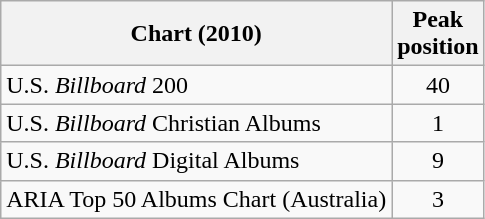<table class="wikitable">
<tr>
<th>Chart (2010)</th>
<th>Peak<br>position</th>
</tr>
<tr>
<td>U.S. <em>Billboard</em> 200</td>
<td align="center">40</td>
</tr>
<tr>
<td>U.S. <em>Billboard</em> Christian Albums</td>
<td align="center">1</td>
</tr>
<tr>
<td>U.S. <em>Billboard</em> Digital Albums</td>
<td align="center">9</td>
</tr>
<tr>
<td>ARIA Top 50 Albums Chart (Australia)</td>
<td align="center">3</td>
</tr>
</table>
